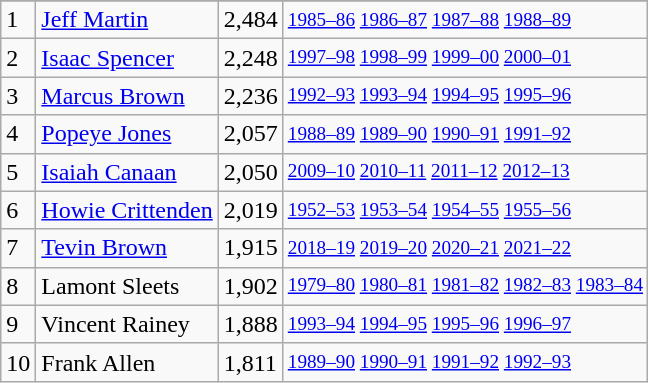<table class="wikitable">
<tr>
</tr>
<tr>
<td>1</td>
<td><a href='#'>Jeff Martin</a></td>
<td>2,484</td>
<td style="font-size:80%;"><a href='#'>1985–86</a> <a href='#'>1986–87</a> <a href='#'>1987–88</a> <a href='#'>1988–89</a></td>
</tr>
<tr>
<td>2</td>
<td><a href='#'>Isaac Spencer</a></td>
<td>2,248</td>
<td style="font-size:80%;"><a href='#'>1997–98</a> <a href='#'>1998–99</a> <a href='#'>1999–00</a> <a href='#'>2000–01</a></td>
</tr>
<tr>
<td>3</td>
<td><a href='#'>Marcus Brown</a></td>
<td>2,236</td>
<td style="font-size:80%;"><a href='#'>1992–93</a> <a href='#'>1993–94</a> <a href='#'>1994–95</a> <a href='#'>1995–96</a></td>
</tr>
<tr>
<td>4</td>
<td><a href='#'>Popeye Jones</a></td>
<td>2,057</td>
<td style="font-size:80%;"><a href='#'>1988–89</a> <a href='#'>1989–90</a> <a href='#'>1990–91</a> <a href='#'>1991–92</a></td>
</tr>
<tr>
<td>5</td>
<td><a href='#'>Isaiah Canaan</a></td>
<td>2,050</td>
<td style="font-size:80%;"><a href='#'>2009–10</a> <a href='#'>2010–11</a> <a href='#'>2011–12</a> <a href='#'>2012–13</a></td>
</tr>
<tr>
<td>6</td>
<td><a href='#'>Howie Crittenden</a></td>
<td>2,019</td>
<td style="font-size:80%;"><a href='#'>1952–53</a> <a href='#'>1953–54</a> <a href='#'>1954–55</a> <a href='#'>1955–56</a></td>
</tr>
<tr>
<td>7</td>
<td><a href='#'>Tevin Brown</a></td>
<td>1,915</td>
<td style="font-size:80%;"><a href='#'>2018–19</a> <a href='#'>2019–20</a> <a href='#'>2020–21</a> <a href='#'>2021–22</a></td>
</tr>
<tr>
<td>8</td>
<td>Lamont Sleets</td>
<td>1,902</td>
<td style="font-size:80%;"><a href='#'>1979–80</a> <a href='#'>1980–81</a> <a href='#'>1981–82</a> <a href='#'>1982–83</a> <a href='#'>1983–84</a></td>
</tr>
<tr>
<td>9</td>
<td>Vincent Rainey</td>
<td>1,888</td>
<td style="font-size:80%;"><a href='#'>1993–94</a> <a href='#'>1994–95</a> <a href='#'>1995–96</a> <a href='#'>1996–97</a></td>
</tr>
<tr>
<td>10</td>
<td>Frank Allen</td>
<td>1,811</td>
<td style="font-size:80%;"><a href='#'>1989–90</a> <a href='#'>1990–91</a> <a href='#'>1991–92</a> <a href='#'>1992–93</a></td>
</tr>
</table>
